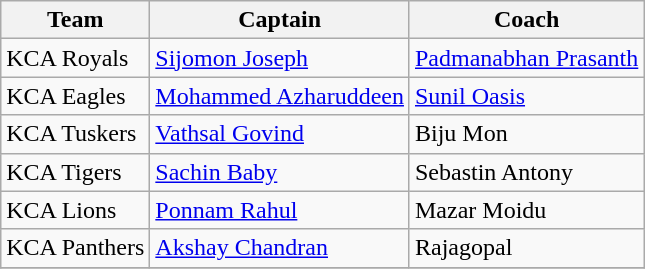<table class="wikitable sortable">
<tr>
<th><strong>Team</strong></th>
<th><strong>Captain</strong></th>
<th><strong>Coach</strong></th>
</tr>
<tr>
<td>KCA Royals</td>
<td><a href='#'>Sijomon Joseph</a></td>
<td><a href='#'>Padmanabhan Prasanth</a></td>
</tr>
<tr>
<td>KCA Eagles</td>
<td><a href='#'>Mohammed Azharuddeen</a></td>
<td><a href='#'>Sunil Oasis</a></td>
</tr>
<tr>
<td>KCA Tuskers</td>
<td><a href='#'>Vathsal Govind</a></td>
<td>Biju Mon</td>
</tr>
<tr>
<td>KCA Tigers</td>
<td><a href='#'>Sachin Baby</a></td>
<td>Sebastin Antony</td>
</tr>
<tr>
<td>KCA Lions</td>
<td><a href='#'>Ponnam Rahul</a></td>
<td>Mazar Moidu</td>
</tr>
<tr>
<td>KCA Panthers</td>
<td><a href='#'>Akshay Chandran</a></td>
<td>Rajagopal</td>
</tr>
<tr>
</tr>
</table>
